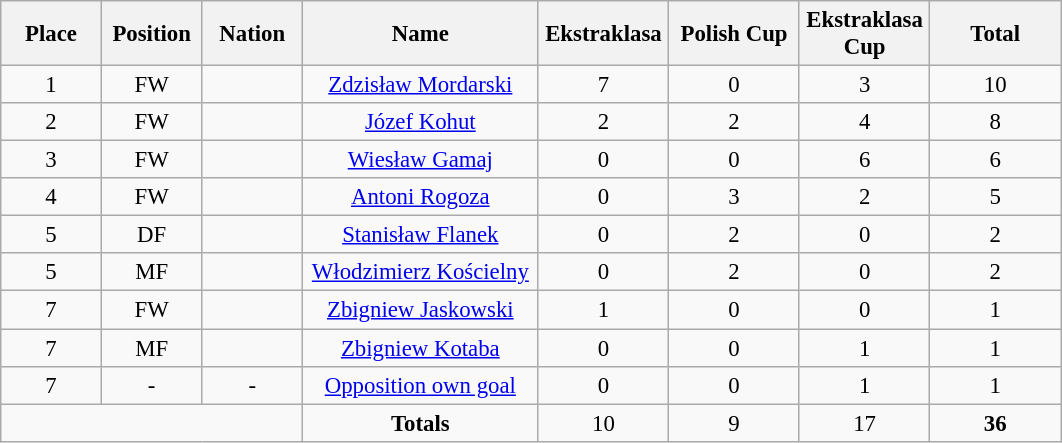<table class="wikitable" style="font-size: 95%; text-align: center;">
<tr>
<th width=60>Place</th>
<th width=60>Position</th>
<th width=60>Nation</th>
<th width=150>Name</th>
<th width=80>Ekstraklasa</th>
<th width=80>Polish Cup</th>
<th width=80>Ekstraklasa Cup</th>
<th width=80><strong>Total</strong></th>
</tr>
<tr>
<td>1</td>
<td>FW</td>
<td></td>
<td><a href='#'>Zdzisław Mordarski</a></td>
<td>7</td>
<td>0</td>
<td>3</td>
<td>10</td>
</tr>
<tr>
<td>2</td>
<td>FW</td>
<td></td>
<td><a href='#'>Józef Kohut</a></td>
<td>2</td>
<td>2</td>
<td>4</td>
<td>8</td>
</tr>
<tr>
<td>3</td>
<td>FW</td>
<td></td>
<td><a href='#'>Wiesław Gamaj</a></td>
<td>0</td>
<td>0</td>
<td>6</td>
<td>6</td>
</tr>
<tr>
<td>4</td>
<td>FW</td>
<td></td>
<td><a href='#'>Antoni Rogoza</a></td>
<td>0</td>
<td>3</td>
<td>2</td>
<td>5</td>
</tr>
<tr>
<td>5</td>
<td>DF</td>
<td></td>
<td><a href='#'>Stanisław Flanek</a></td>
<td>0</td>
<td>2</td>
<td>0</td>
<td>2</td>
</tr>
<tr>
<td>5</td>
<td>MF</td>
<td></td>
<td><a href='#'>Włodzimierz Kościelny</a></td>
<td>0</td>
<td>2</td>
<td>0</td>
<td>2</td>
</tr>
<tr>
<td>7</td>
<td>FW</td>
<td></td>
<td><a href='#'>Zbigniew Jaskowski</a></td>
<td>1</td>
<td>0</td>
<td>0</td>
<td>1</td>
</tr>
<tr>
<td>7</td>
<td>MF</td>
<td></td>
<td><a href='#'>Zbigniew Kotaba</a></td>
<td>0</td>
<td>0</td>
<td>1</td>
<td>1</td>
</tr>
<tr>
<td>7</td>
<td>-</td>
<td>-</td>
<td><a href='#'>Opposition own goal</a></td>
<td>0</td>
<td>0</td>
<td>1</td>
<td>1</td>
</tr>
<tr>
<td colspan="3"></td>
<td><strong>Totals</strong></td>
<td>10</td>
<td>9</td>
<td>17</td>
<td><strong>36</strong></td>
</tr>
</table>
